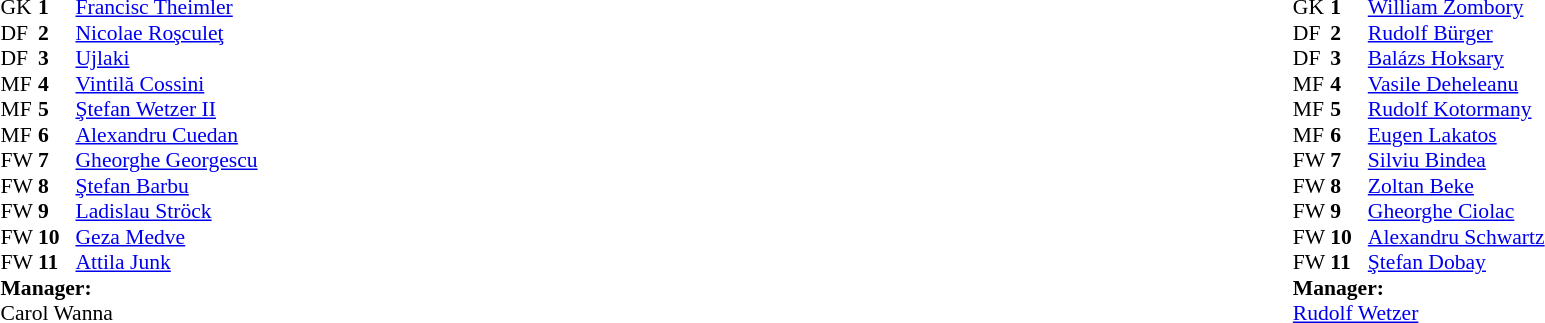<table width="100%">
<tr>
<td valign="top" width="50%"><br><table style="font-size: 90%" cellspacing="0" cellpadding="0">
<tr>
<th width=25></th>
<th width=25></th>
</tr>
<tr>
<td>GK</td>
<td><strong>1</strong></td>
<td> <a href='#'>Francisc Theimler</a></td>
</tr>
<tr>
<td>DF</td>
<td><strong>2</strong></td>
<td> <a href='#'>Nicolae Roşculeţ</a></td>
</tr>
<tr>
<td>DF</td>
<td><strong>3</strong></td>
<td> <a href='#'>Ujlaki</a></td>
</tr>
<tr>
<td>MF</td>
<td><strong>4</strong></td>
<td> <a href='#'>Vintilă Cossini</a></td>
</tr>
<tr>
<td>MF</td>
<td><strong>5</strong></td>
<td> <a href='#'>Ştefan Wetzer II</a></td>
</tr>
<tr>
<td>MF</td>
<td><strong>6</strong></td>
<td> <a href='#'>Alexandru Cuedan</a></td>
</tr>
<tr>
<td>FW</td>
<td><strong>7</strong></td>
<td> <a href='#'>Gheorghe Georgescu</a></td>
</tr>
<tr>
<td>FW</td>
<td><strong>8</strong></td>
<td> <a href='#'>Ştefan Barbu</a></td>
</tr>
<tr>
<td>FW</td>
<td><strong>9</strong></td>
<td> <a href='#'>Ladislau Ströck</a></td>
</tr>
<tr>
<td>FW</td>
<td><strong>10</strong></td>
<td> <a href='#'>Geza Medve</a></td>
</tr>
<tr>
<td>FW</td>
<td><strong>11</strong></td>
<td> <a href='#'>Attila Junk</a></td>
</tr>
<tr>
<td colspan=3><strong>Manager:</strong></td>
</tr>
<tr>
<td colspan=4> Carol Wanna</td>
</tr>
<tr>
</tr>
</table>
</td>
<td valign="top"></td>
<td valign="top" width="50%"><br><table style="font-size: 90%" cellspacing="0" cellpadding="0" align="center">
<tr>
<th width=25></th>
<th width=25></th>
</tr>
<tr>
<td>GK</td>
<td><strong>1</strong></td>
<td> <a href='#'>William Zombory</a></td>
</tr>
<tr>
<td>DF</td>
<td><strong>2</strong></td>
<td> <a href='#'>Rudolf Bürger</a></td>
</tr>
<tr>
<td>DF</td>
<td><strong>3</strong></td>
<td> <a href='#'>Balázs Hoksary</a></td>
</tr>
<tr>
<td>MF</td>
<td><strong>4</strong></td>
<td> <a href='#'>Vasile Deheleanu</a></td>
</tr>
<tr>
<td>MF</td>
<td><strong>5</strong></td>
<td> <a href='#'>Rudolf Kotormany</a></td>
</tr>
<tr>
<td>MF</td>
<td><strong>6</strong></td>
<td> <a href='#'>Eugen Lakatos</a></td>
</tr>
<tr>
<td>FW</td>
<td><strong>7</strong></td>
<td> <a href='#'>Silviu Bindea</a></td>
</tr>
<tr>
<td>FW</td>
<td><strong>8</strong></td>
<td> <a href='#'>Zoltan Beke</a></td>
</tr>
<tr>
<td>FW</td>
<td><strong>9</strong></td>
<td> <a href='#'>Gheorghe Ciolac</a></td>
</tr>
<tr>
<td>FW</td>
<td><strong>10</strong></td>
<td> <a href='#'>Alexandru Schwartz</a></td>
</tr>
<tr>
<td>FW</td>
<td><strong>11</strong></td>
<td> <a href='#'>Ştefan Dobay</a></td>
</tr>
<tr>
<td colspan=3><strong>Manager:</strong></td>
</tr>
<tr>
<td colspan=4> <a href='#'>Rudolf Wetzer</a></td>
</tr>
<tr>
</tr>
</table>
</td>
</tr>
</table>
